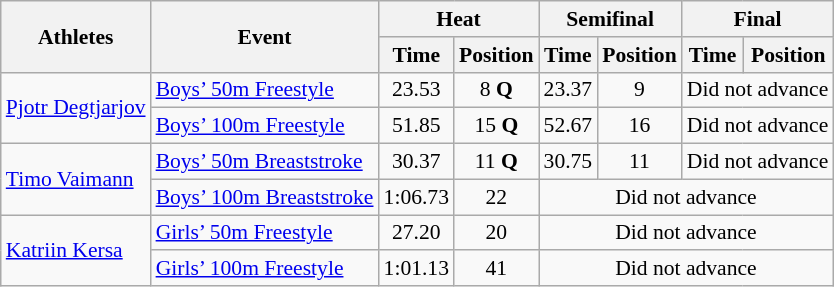<table class="wikitable" border="1" style="font-size:90%">
<tr>
<th rowspan=2>Athletes</th>
<th rowspan=2>Event</th>
<th colspan=2>Heat</th>
<th colspan=2>Semifinal</th>
<th colspan=2>Final</th>
</tr>
<tr>
<th>Time</th>
<th>Position</th>
<th>Time</th>
<th>Position</th>
<th>Time</th>
<th>Position</th>
</tr>
<tr>
<td rowspan=2><a href='#'>Pjotr Degtjarjov</a></td>
<td><a href='#'>Boys’ 50m Freestyle</a></td>
<td align=center>23.53</td>
<td align=center>8 <strong>Q</strong></td>
<td align=center>23.37</td>
<td align=center>9</td>
<td colspan="2" align=center>Did not advance</td>
</tr>
<tr>
<td><a href='#'>Boys’ 100m Freestyle</a></td>
<td align=center>51.85</td>
<td align=center>15 <strong>Q</strong></td>
<td align=center>52.67</td>
<td align=center>16</td>
<td colspan="2" align=center>Did not advance</td>
</tr>
<tr>
<td rowspan=2><a href='#'>Timo Vaimann</a></td>
<td><a href='#'>Boys’ 50m Breaststroke</a></td>
<td align=center>30.37</td>
<td align=center>11 <strong>Q</strong></td>
<td align=center>30.75</td>
<td align=center>11</td>
<td colspan="2" align=center>Did not advance</td>
</tr>
<tr>
<td><a href='#'>Boys’ 100m Breaststroke</a></td>
<td align=center>1:06.73</td>
<td align=center>22</td>
<td colspan="4" align=center>Did not advance</td>
</tr>
<tr>
<td rowspan=2><a href='#'>Katriin Kersa</a></td>
<td><a href='#'>Girls’ 50m Freestyle</a></td>
<td align=center>27.20</td>
<td align=center>20</td>
<td colspan="4" align=center>Did not advance</td>
</tr>
<tr>
<td><a href='#'>Girls’ 100m Freestyle</a></td>
<td align=center>1:01.13</td>
<td align=center>41</td>
<td colspan="4" align=center>Did not advance</td>
</tr>
</table>
